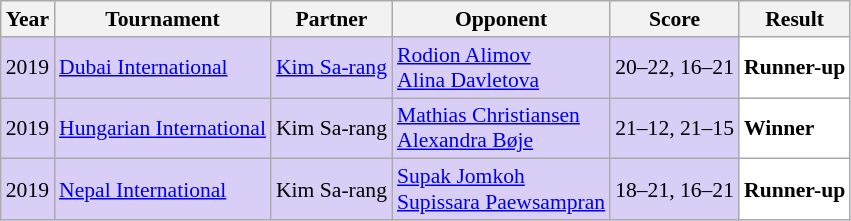<table class="sortable wikitable" style="font-size: 90%;">
<tr>
<th>Year</th>
<th>Tournament</th>
<th>Partner</th>
<th>Opponent</th>
<th>Score</th>
<th>Result</th>
</tr>
<tr style="background:#D8CEF6">
<td align="center">2019</td>
<td align="left"><a href='#'>Dubai International</a></td>
<td align="left"> <a href='#'>Kim Sa-rang</a></td>
<td align="left"> <a href='#'>Rodion Alimov</a> <br>  <a href='#'>Alina Davletova</a></td>
<td align="left">20–22, 16–21</td>
<td style="text-align:left; background:white"> <strong>Runner-up</strong></td>
</tr>
<tr style="background:#D8CEF6">
<td align="center">2019</td>
<td align="left"><a href='#'>Hungarian International</a></td>
<td align="left"> Kim Sa-rang</td>
<td align="left"> <a href='#'>Mathias Christiansen</a> <br>  <a href='#'>Alexandra Bøje</a></td>
<td align="left">21–12, 21–15</td>
<td style="text-align:left; background:white"> <strong>Winner</strong></td>
</tr>
<tr style="background:#D8CEF6">
<td align="center">2019</td>
<td align="left"><a href='#'>Nepal International</a></td>
<td align="left"> Kim Sa-rang</td>
<td align="left"> <a href='#'>Supak Jomkoh</a> <br>  <a href='#'>Supissara Paewsampran</a></td>
<td align="left">18–21, 16–21</td>
<td style="text-align:left; background:white"> <strong>Runner-up</strong></td>
</tr>
</table>
